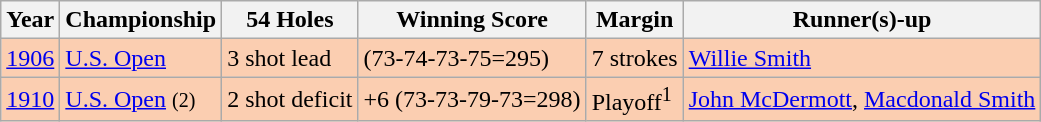<table class="wikitable">
<tr>
<th>Year</th>
<th>Championship</th>
<th>54 Holes</th>
<th>Winning Score</th>
<th>Margin</th>
<th>Runner(s)-up</th>
</tr>
<tr style="background:#FBCEB1;">
<td><a href='#'>1906</a></td>
<td><a href='#'>U.S. Open</a></td>
<td>3 shot lead</td>
<td>(73-74-73-75=295)</td>
<td>7 strokes</td>
<td> <a href='#'>Willie Smith</a></td>
</tr>
<tr style="background:#FBCEB1;">
<td><a href='#'>1910</a></td>
<td><a href='#'>U.S. Open</a> <small> (2)</small></td>
<td>2 shot deficit</td>
<td>+6 (73-73-79-73=298)</td>
<td>Playoff<sup>1</sup></td>
<td> <a href='#'>John McDermott</a>,   <a href='#'>Macdonald Smith</a></td>
</tr>
</table>
